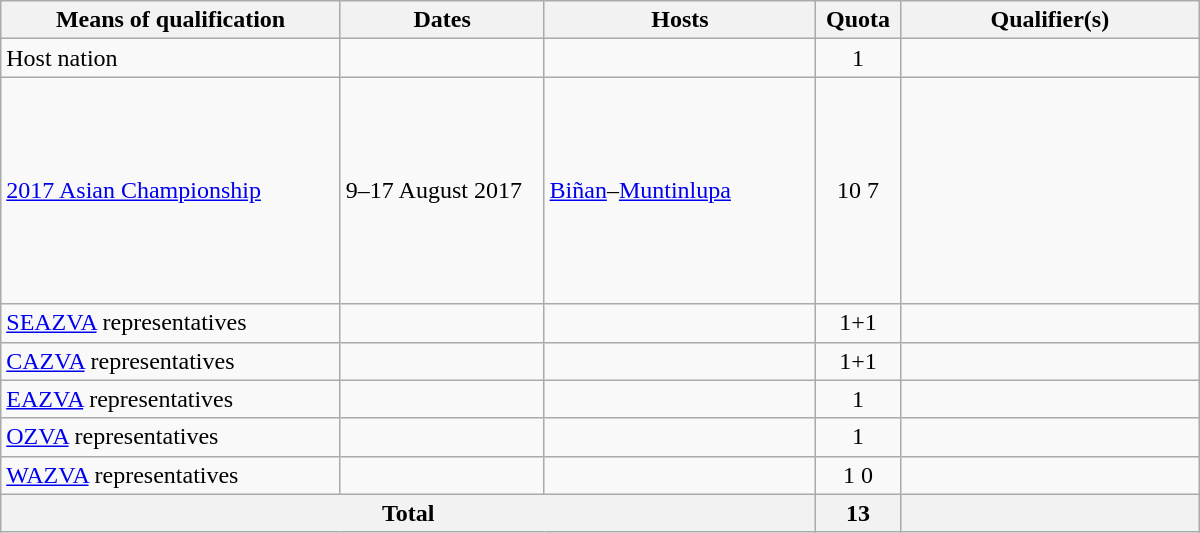<table class="wikitable" width=800>
<tr>
<th width=25%>Means of qualification</th>
<th width=15%>Dates</th>
<th width=20%>Hosts</th>
<th width=6%>Quota</th>
<th width=22%>Qualifier(s)</th>
</tr>
<tr>
<td>Host nation</td>
<td></td>
<td></td>
<td style="text-align:center;">1</td>
<td></td>
</tr>
<tr>
<td><a href='#'>2017 Asian Championship</a></td>
<td>9–17 August 2017</td>
<td> <a href='#'>Biñan</a>–<a href='#'>Muntinlupa</a></td>
<td style="text-align:center;">10 7</td>
<td><br><br><br><br><br><br><br><br></td>
</tr>
<tr>
<td><a href='#'>SEAZVA</a> representatives</td>
<td></td>
<td></td>
<td style="text-align:center;">1+1</td>
<td><br></td>
</tr>
<tr>
<td><a href='#'>CAZVA</a> representatives</td>
<td></td>
<td></td>
<td style="text-align:center;">1+1</td>
<td><br></td>
</tr>
<tr>
<td><a href='#'>EAZVA</a> representatives</td>
<td></td>
<td></td>
<td style="text-align:center;">1</td>
<td></td>
</tr>
<tr>
<td><a href='#'>OZVA</a> representatives</td>
<td></td>
<td></td>
<td style="text-align:center;">1</td>
<td></td>
</tr>
<tr>
<td><a href='#'>WAZVA</a> representatives</td>
<td></td>
<td></td>
<td style="text-align:center;">1 0</td>
<td></td>
</tr>
<tr>
<th colspan="3">Total</th>
<th>13</th>
<th></th>
</tr>
</table>
